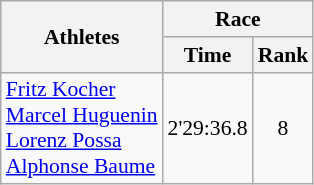<table class="wikitable" border="1" style="font-size:90%">
<tr>
<th rowspan=2>Athletes</th>
<th colspan=2>Race</th>
</tr>
<tr>
<th>Time</th>
<th>Rank</th>
</tr>
<tr>
<td><a href='#'>Fritz Kocher</a><br><a href='#'>Marcel Huguenin</a><br><a href='#'>Lorenz Possa</a><br><a href='#'>Alphonse Baume</a></td>
<td align=center>2'29:36.8</td>
<td align=center>8</td>
</tr>
</table>
